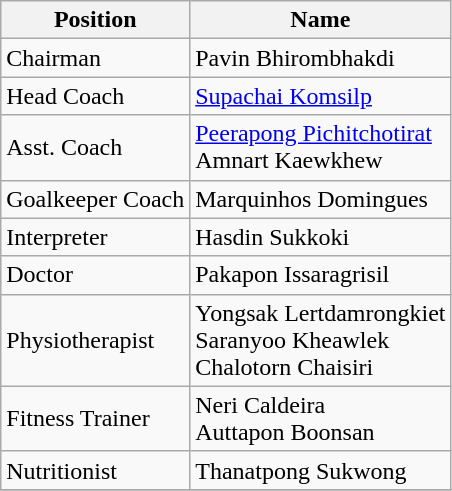<table class="wikitable">
<tr>
<th>Position</th>
<th>Name</th>
</tr>
<tr>
<td>Chairman</td>
<td> Pavin Bhirombhakdi</td>
</tr>
<tr>
<td>Head Coach</td>
<td> <a href='#'>Supachai Komsilp</a></td>
</tr>
<tr>
<td>Asst. Coach</td>
<td><a href='#'>Peerapong Pichitchotirat</a> <br> Amnart Kaewkhew</td>
</tr>
<tr>
<td>Goalkeeper Coach</td>
<td> Marquinhos Domingues</td>
</tr>
<tr>
<td>Interpreter</td>
<td>Hasdin Sukkoki</td>
</tr>
<tr>
<td>Doctor</td>
<td>Pakapon Issaragrisil</td>
</tr>
<tr>
<td>Physiotherapist</td>
<td>Yongsak Lertdamrongkiet <br> Saranyoo Kheawlek <br> Chalotorn Chaisiri</td>
</tr>
<tr>
<td>Fitness Trainer</td>
<td> Neri Caldeira <br> Auttapon Boonsan</td>
</tr>
<tr>
<td>Nutritionist</td>
<td>Thanatpong Sukwong</td>
</tr>
<tr>
</tr>
</table>
